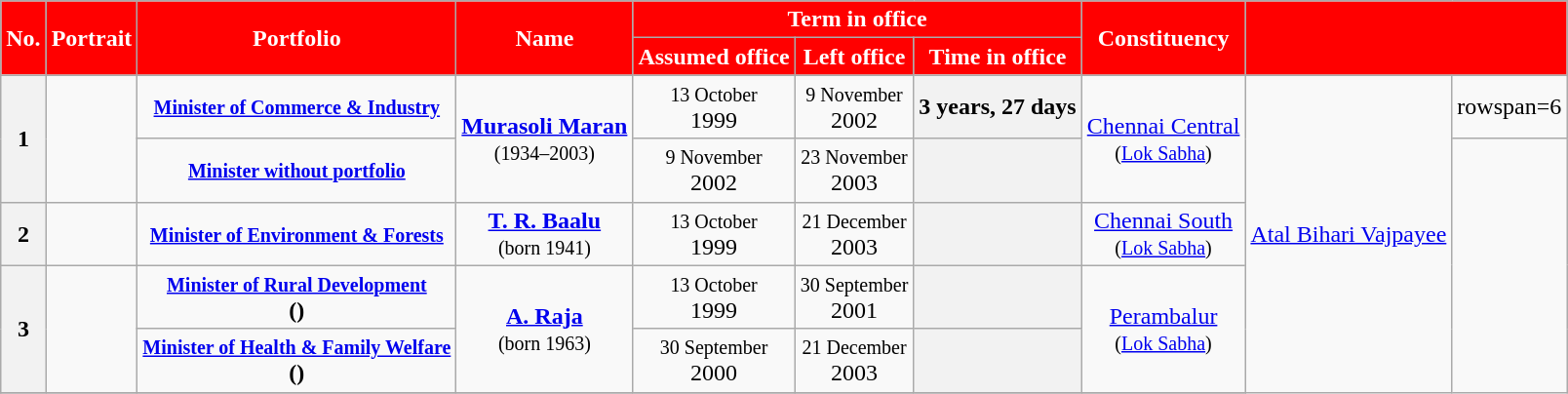<table class="wikitable sortable" style="text-align:center;">
<tr>
<th rowspan=2 style="background-color:#ff0000;color:white">No.</th>
<th rowspan=2 style="background-color:#ff0000;color:white">Portrait</th>
<th rowspan=2 style="background-color:#ff0000;color:white">Portfolio</th>
<th rowspan=2 style="background-color:#ff0000;color:white">Name<br></th>
<th colspan=3 style="background-color:#ff0000;color:white">Term in office</th>
<th rowspan=2 style="background-color:#ff0000;color:white">Constituency<br></th>
<th rowspan=2 colspan=2 style="background-color:#ff0000;color:white"><a href='#'></a></th>
</tr>
<tr>
<th style="background-color:#ff0000;color:white">Assumed office</th>
<th style="background-color:#ff0000;color:white">Left office</th>
<th style="background-color:#ff0000;color:white">Time in office</th>
</tr>
<tr>
<th rowspan="2">1</th>
<td rowspan="2"></td>
<td><strong><small><a href='#'>Minister of Commerce & Industry</a></small></strong></td>
<td rowspan="2"><strong><a href='#'>Murasoli Maran</a></strong><br><small>(1934–2003)</small></td>
<td><small>13 October</small><br>1999</td>
<td><small>9 November</small><br>2002</td>
<th><strong>3 years, 27 days</strong></th>
<td rowspan="2"><a href='#'>Chennai Central</a><br><small>(<a href='#'>Lok Sabha</a>)</small></td>
<td rowspan=6><a href='#'>Atal Bihari Vajpayee</a></td>
<td>rowspan=6 </td>
</tr>
<tr>
<td><strong><small><a href='#'>Minister without portfolio</a></small></strong></td>
<td><small>9 November</small><br>2002</td>
<td><small>23 November</small><br>2003</td>
<th><strong></strong></th>
</tr>
<tr>
<th>2</th>
<td></td>
<td><strong><small><a href='#'>Minister of Environment & Forests</a></small></strong></td>
<td><strong><a href='#'>T. R. Baalu</a></strong><br><small>(born 1941)</small></td>
<td><small>13 October</small><br>1999</td>
<td><small>21 December</small><br>2003</td>
<th><strong></strong></th>
<td><a href='#'>Chennai South</a><br><small>(<a href='#'>Lok Sabha</a>)</small></td>
</tr>
<tr>
<th rowspan="2">3</th>
<td rowspan="2"></td>
<td><strong><small><a href='#'>Minister of Rural Development</a></small></strong><br><strong>()</strong></td>
<td rowspan="2"><strong><a href='#'>A. Raja</a></strong><br><small>(born 1963)</small></td>
<td><small>13 October</small><br>1999</td>
<td><small>30 September</small><br>2001</td>
<th><strong></strong></th>
<td rowspan="2"><a href='#'>Perambalur</a><br><small>(<a href='#'>Lok Sabha</a>)</small></td>
</tr>
<tr>
<td><strong><small><a href='#'>Minister of Health & Family Welfare</a></small></strong><br><strong>()</strong></td>
<td><small>30 September</small><br>2000</td>
<td><small>21 December</small><br>2003</td>
<th><strong></strong></th>
</tr>
<tr>
</tr>
</table>
